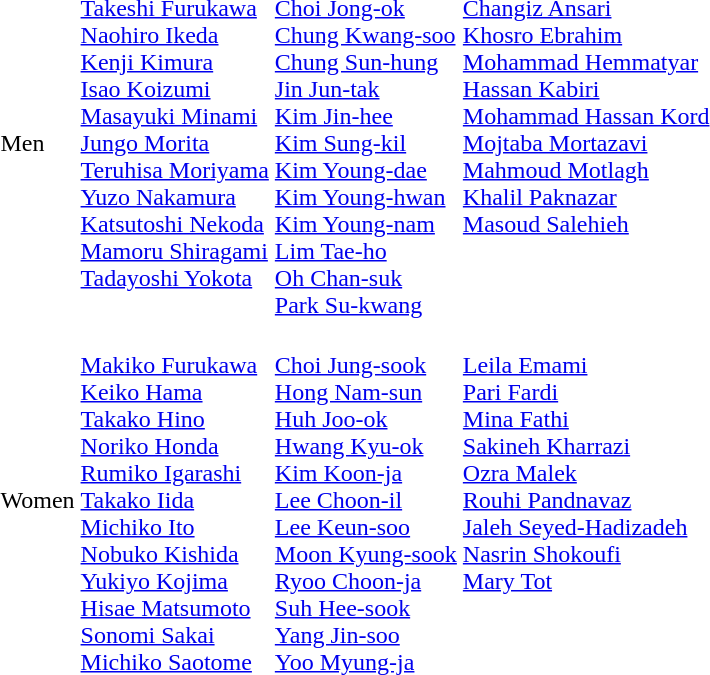<table>
<tr>
<td>Men<br></td>
<td valign=top><br><a href='#'>Takeshi Furukawa</a><br><a href='#'>Naohiro Ikeda</a><br><a href='#'>Kenji Kimura</a><br><a href='#'>Isao Koizumi</a><br><a href='#'>Masayuki Minami</a><br><a href='#'>Jungo Morita</a><br><a href='#'>Teruhisa Moriyama</a><br><a href='#'>Yuzo Nakamura</a><br><a href='#'>Katsutoshi Nekoda</a><br><a href='#'>Mamoru Shiragami</a><br><a href='#'>Tadayoshi Yokota</a></td>
<td><br><a href='#'>Choi Jong-ok</a><br><a href='#'>Chung Kwang-soo</a><br><a href='#'>Chung Sun-hung</a><br><a href='#'>Jin Jun-tak</a><br><a href='#'>Kim Jin-hee</a><br><a href='#'>Kim Sung-kil</a><br><a href='#'>Kim Young-dae</a><br><a href='#'>Kim Young-hwan</a><br><a href='#'>Kim Young-nam</a><br><a href='#'>Lim Tae-ho</a><br><a href='#'>Oh Chan-suk</a><br><a href='#'>Park Su-kwang</a></td>
<td valign=top><br><a href='#'>Changiz Ansari</a><br><a href='#'>Khosro Ebrahim</a><br><a href='#'>Mohammad Hemmatyar</a><br><a href='#'>Hassan Kabiri</a><br><a href='#'>Mohammad Hassan Kord</a><br><a href='#'>Mojtaba Mortazavi</a><br><a href='#'>Mahmoud Motlagh</a><br><a href='#'>Khalil Paknazar</a><br><a href='#'>Masoud Salehieh</a></td>
</tr>
<tr>
<td>Women<br></td>
<td><br><a href='#'>Makiko Furukawa</a><br><a href='#'>Keiko Hama</a><br><a href='#'>Takako Hino</a><br><a href='#'>Noriko Honda</a><br><a href='#'>Rumiko Igarashi</a><br><a href='#'>Takako Iida</a><br><a href='#'>Michiko Ito</a><br><a href='#'>Nobuko Kishida</a><br><a href='#'>Yukiyo Kojima</a><br><a href='#'>Hisae Matsumoto</a><br><a href='#'>Sonomi Sakai</a><br><a href='#'>Michiko Saotome</a></td>
<td><br><a href='#'>Choi Jung-sook</a><br><a href='#'>Hong Nam-sun</a><br><a href='#'>Huh Joo-ok</a><br><a href='#'>Hwang Kyu-ok</a><br><a href='#'>Kim Koon-ja</a><br><a href='#'>Lee Choon-il</a><br><a href='#'>Lee Keun-soo</a><br><a href='#'>Moon Kyung-sook</a><br><a href='#'>Ryoo Choon-ja</a><br><a href='#'>Suh Hee-sook</a><br><a href='#'>Yang Jin-soo</a><br><a href='#'>Yoo Myung-ja</a></td>
<td valign=top><br><a href='#'>Leila Emami</a><br><a href='#'>Pari Fardi</a><br><a href='#'>Mina Fathi</a><br><a href='#'>Sakineh Kharrazi</a><br><a href='#'>Ozra Malek</a><br><a href='#'>Rouhi Pandnavaz</a><br><a href='#'>Jaleh Seyed-Hadizadeh</a><br><a href='#'>Nasrin Shokoufi</a><br><a href='#'>Mary Tot</a></td>
</tr>
</table>
